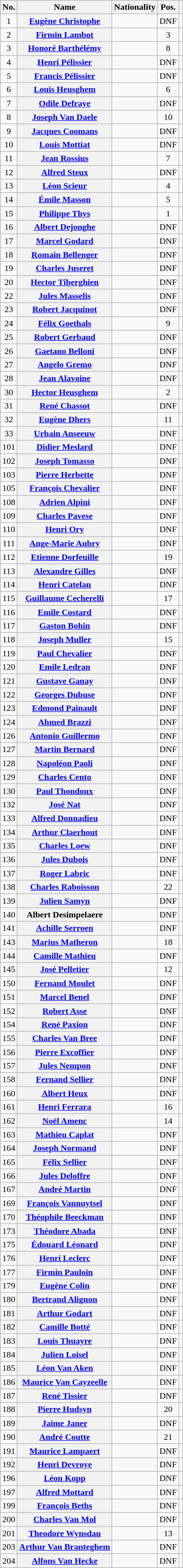<table class="wikitable plainrowheaders sortable">
<tr>
<th scope="col">No.</th>
<th scope="col">Name</th>
<th scope="col">Nationality</th>
<th scope="col" data-sort-type="number">Pos.</th>
<th scope="col" class="unsortable"></th>
</tr>
<tr>
<td style="text-align:center;">1</td>
<th scope="row"><a href='#'>Eugène Christophe</a></th>
<td></td>
<td style="text-align:center;" data-sort-value="23">DNF</td>
<td style="text-align:center;"></td>
</tr>
<tr>
<td style="text-align:center;">2</td>
<th scope="row"><a href='#'>Firmin Lambot</a></th>
<td></td>
<td style="text-align:center;" data-sort-value="3">3</td>
<td style="text-align:center;"></td>
</tr>
<tr>
<td style="text-align:center;">3</td>
<th scope="row"><a href='#'>Honoré Barthélémy</a></th>
<td></td>
<td style="text-align:center;" data-sort-value="8">8</td>
<td style="text-align:center;"></td>
</tr>
<tr>
<td style="text-align:center;">4</td>
<th scope="row"><a href='#'>Henri Pélissier</a></th>
<td></td>
<td style="text-align:center;" data-sort-value="23">DNF</td>
<td style="text-align:center;"></td>
</tr>
<tr>
<td style="text-align:center;">5</td>
<th scope="row"><a href='#'>Francis Pélissier</a></th>
<td></td>
<td style="text-align:center;" data-sort-value="23">DNF</td>
<td style="text-align:center;"></td>
</tr>
<tr>
<td style="text-align:center;">6</td>
<th scope="row"><a href='#'>Louis Heusghem</a></th>
<td></td>
<td style="text-align:center;" data-sort-value="6">6</td>
<td style="text-align:center;"></td>
</tr>
<tr>
<td style="text-align:center;">7</td>
<th scope="row"><a href='#'>Odile Defraye</a></th>
<td></td>
<td style="text-align:center;" data-sort-value="23">DNF</td>
<td style="text-align:center;"></td>
</tr>
<tr>
<td style="text-align:center;">8</td>
<th scope="row"><a href='#'>Joseph Van Daele</a></th>
<td></td>
<td style="text-align:center;" data-sort-value="10">10</td>
<td style="text-align:center;"></td>
</tr>
<tr>
<td style="text-align:center;">9</td>
<th scope="row"><a href='#'>Jacques Coomans</a></th>
<td></td>
<td style="text-align:center;" data-sort-value="23">DNF</td>
<td style="text-align:center;"></td>
</tr>
<tr>
<td style="text-align:center;">10</td>
<th scope="row"><a href='#'>Louis Mottiat</a></th>
<td></td>
<td style="text-align:center;" data-sort-value="23">DNF</td>
<td style="text-align:center;"></td>
</tr>
<tr>
<td style="text-align:center;">11</td>
<th scope="row"><a href='#'>Jean Rossius</a></th>
<td></td>
<td style="text-align:center;" data-sort-value="7">7</td>
<td style="text-align:center;"></td>
</tr>
<tr>
<td style="text-align:center;">12</td>
<th scope="row"><a href='#'>Alfred Steux</a></th>
<td></td>
<td style="text-align:center;" data-sort-value="23">DNF</td>
<td style="text-align:center;"></td>
</tr>
<tr>
<td style="text-align:center;">13</td>
<th scope="row"><a href='#'>Léon Scieur</a></th>
<td></td>
<td style="text-align:center;" data-sort-value="4">4</td>
<td style="text-align:center;"></td>
</tr>
<tr>
<td style="text-align:center;">14</td>
<th scope="row"><a href='#'>Émile Masson</a></th>
<td></td>
<td style="text-align:center;" data-sort-value="5">5</td>
<td style="text-align:center;"></td>
</tr>
<tr>
<td style="text-align:center;">15</td>
<th scope="row"><a href='#'>Philippe Thys</a></th>
<td></td>
<td style="text-align:center;" data-sort-value="1">1</td>
<td style="text-align:center;"></td>
</tr>
<tr>
<td style="text-align:center;">16</td>
<th scope="row"><a href='#'>Albert Dejonghe</a></th>
<td></td>
<td style="text-align:center;" data-sort-value="23">DNF</td>
<td style="text-align:center;"></td>
</tr>
<tr>
<td style="text-align:center;">17</td>
<th scope="row"><a href='#'>Marcel Godard</a></th>
<td></td>
<td style="text-align:center;" data-sort-value="23">DNF</td>
<td style="text-align:center;"></td>
</tr>
<tr>
<td style="text-align:center;">18</td>
<th scope="row"><a href='#'>Romain Bellenger</a></th>
<td></td>
<td style="text-align:center;" data-sort-value="23">DNF</td>
<td style="text-align:center;"></td>
</tr>
<tr>
<td style="text-align:center;">19</td>
<th scope="row"><a href='#'>Charles Juseret</a></th>
<td></td>
<td style="text-align:center;" data-sort-value="23">DNF</td>
<td style="text-align:center;"></td>
</tr>
<tr>
<td style="text-align:center;">20</td>
<th scope="row"><a href='#'>Hector Tiberghien</a></th>
<td></td>
<td style="text-align:center;" data-sort-value="23">DNF</td>
<td style="text-align:center;"></td>
</tr>
<tr>
<td style="text-align:center;">22</td>
<th scope="row"><a href='#'>Jules Masselis</a></th>
<td></td>
<td style="text-align:center;" data-sort-value="23">DNF</td>
<td style="text-align:center;"></td>
</tr>
<tr>
<td style="text-align:center;">23</td>
<th scope="row"><a href='#'>Robert Jacquinot</a></th>
<td></td>
<td style="text-align:center;" data-sort-value="23">DNF</td>
<td style="text-align:center;"></td>
</tr>
<tr>
<td style="text-align:center;">24</td>
<th scope="row"><a href='#'>Félix Goethals</a></th>
<td></td>
<td style="text-align:center;" data-sort-value="9">9</td>
<td style="text-align:center;"></td>
</tr>
<tr>
<td style="text-align:center;">25</td>
<th scope="row"><a href='#'>Robert Gerbaud</a></th>
<td></td>
<td style="text-align:center;" data-sort-value="23">DNF</td>
<td style="text-align:center;"></td>
</tr>
<tr>
<td style="text-align:center;">26</td>
<th scope="row"><a href='#'>Gaetano Belloni</a></th>
<td></td>
<td style="text-align:center;" data-sort-value="23">DNF</td>
<td style="text-align:center;"></td>
</tr>
<tr>
<td style="text-align:center;">27</td>
<th scope="row"><a href='#'>Angelo Gremo</a></th>
<td></td>
<td style="text-align:center;" data-sort-value="23">DNF</td>
<td style="text-align:center;"></td>
</tr>
<tr>
<td style="text-align:center;">28</td>
<th scope="row"><a href='#'>Jean Alavoine</a></th>
<td></td>
<td style="text-align:center;" data-sort-value="23">DNF</td>
<td style="text-align:center;"></td>
</tr>
<tr>
<td style="text-align:center;">30</td>
<th scope="row"><a href='#'>Hector Heusghem</a></th>
<td></td>
<td style="text-align:center;" data-sort-value="2">2</td>
<td style="text-align:center;"></td>
</tr>
<tr>
<td style="text-align:center;">31</td>
<th scope="row"><a href='#'>René Chassot</a></th>
<td></td>
<td style="text-align:center;" data-sort-value="23">DNF</td>
<td style="text-align:center;"></td>
</tr>
<tr>
<td style="text-align:center;">32</td>
<th scope="row"><a href='#'>Eugène Dhers</a></th>
<td></td>
<td style="text-align:center;" data-sort-value="11">11</td>
<td style="text-align:center;"></td>
</tr>
<tr>
<td style="text-align:center;">33</td>
<th scope="row"><a href='#'>Urbain Anseeuw</a></th>
<td></td>
<td style="text-align:center;" data-sort-value="23">DNF</td>
<td style="text-align:center;"></td>
</tr>
<tr>
<td style="text-align:center;">101</td>
<th scope="row"><a href='#'>Didier Meslard</a></th>
<td></td>
<td style="text-align:center;" data-sort-value="23">DNF</td>
<td style="text-align:center;"></td>
</tr>
<tr>
<td style="text-align:center;">102</td>
<th scope="row"><a href='#'>Joseph Tomasso</a></th>
<td></td>
<td style="text-align:center;" data-sort-value="23">DNF</td>
<td style="text-align:center;"></td>
</tr>
<tr>
<td style="text-align:center;">103</td>
<th scope="row"><a href='#'>Pierre Herbette</a></th>
<td></td>
<td style="text-align:center;" data-sort-value="23">DNF</td>
<td style="text-align:center;"></td>
</tr>
<tr>
<td style="text-align:center;">105</td>
<th scope="row"><a href='#'>François Chevalier</a></th>
<td></td>
<td style="text-align:center;" data-sort-value="23">DNF</td>
<td style="text-align:center;"></td>
</tr>
<tr>
<td style="text-align:center;">108</td>
<th scope="row"><a href='#'>Adrien Alpini</a></th>
<td></td>
<td style="text-align:center;" data-sort-value="23">DNF</td>
<td style="text-align:center;"></td>
</tr>
<tr>
<td style="text-align:center;">109</td>
<th scope="row"><a href='#'>Charles Pavese</a></th>
<td></td>
<td style="text-align:center;" data-sort-value="23">DNF</td>
<td style="text-align:center;"></td>
</tr>
<tr>
<td style="text-align:center;">110</td>
<th scope="row"><a href='#'>Henri Ory</a></th>
<td></td>
<td style="text-align:center;" data-sort-value="23">DNF</td>
<td style="text-align:center;"></td>
</tr>
<tr>
<td style="text-align:center;">111</td>
<th scope="row"><a href='#'>Ange-Marie Aubry</a></th>
<td></td>
<td style="text-align:center;" data-sort-value="23">DNF</td>
<td style="text-align:center;"></td>
</tr>
<tr>
<td style="text-align:center;">112</td>
<th scope="row"><a href='#'>Etienne Dorfeuille</a></th>
<td></td>
<td style="text-align:center;" data-sort-value="19">19</td>
<td style="text-align:center;"></td>
</tr>
<tr>
<td style="text-align:center;">113</td>
<th scope="row"><a href='#'>Alexandre Gilles</a></th>
<td></td>
<td style="text-align:center;" data-sort-value="23">DNF</td>
<td style="text-align:center;"></td>
</tr>
<tr>
<td style="text-align:center;">114</td>
<th scope="row"><a href='#'>Henri Catelan</a></th>
<td></td>
<td style="text-align:center;" data-sort-value="23">DNF</td>
<td style="text-align:center;"></td>
</tr>
<tr>
<td style="text-align:center;">115</td>
<th scope="row"><a href='#'>Guillaume Cecherelli</a></th>
<td></td>
<td style="text-align:center;" data-sort-value="17">17</td>
<td style="text-align:center;"></td>
</tr>
<tr>
<td style="text-align:center;">116</td>
<th scope="row"><a href='#'>Emile Costard</a></th>
<td></td>
<td style="text-align:center;" data-sort-value="23">DNF</td>
<td style="text-align:center;"></td>
</tr>
<tr>
<td style="text-align:center;">117</td>
<th scope="row"><a href='#'>Gaston Bohin</a></th>
<td></td>
<td style="text-align:center;" data-sort-value="23">DNF</td>
<td style="text-align:center;"></td>
</tr>
<tr>
<td style="text-align:center;">118</td>
<th scope="row"><a href='#'>Joseph Muller</a></th>
<td></td>
<td style="text-align:center;" data-sort-value="15">15</td>
<td style="text-align:center;"></td>
</tr>
<tr>
<td style="text-align:center;">119</td>
<th scope="row"><a href='#'>Paul Chevalier</a></th>
<td></td>
<td style="text-align:center;" data-sort-value="23">DNF</td>
<td style="text-align:center;"></td>
</tr>
<tr>
<td style="text-align:center;">120</td>
<th scope="row"><a href='#'>Emile Ledran</a></th>
<td></td>
<td style="text-align:center;" data-sort-value="23">DNF</td>
<td style="text-align:center;"></td>
</tr>
<tr>
<td style="text-align:center;">121</td>
<th scope="row"><a href='#'>Gustave Ganay</a></th>
<td></td>
<td style="text-align:center;" data-sort-value="23">DNF</td>
<td style="text-align:center;"></td>
</tr>
<tr>
<td style="text-align:center;">122</td>
<th scope="row"><a href='#'>Georges Dubuse</a></th>
<td></td>
<td style="text-align:center;" data-sort-value="23">DNF</td>
<td style="text-align:center;"></td>
</tr>
<tr>
<td style="text-align:center;">123</td>
<th scope="row"><a href='#'>Edmond Painault</a></th>
<td></td>
<td style="text-align:center;" data-sort-value="23">DNF</td>
<td style="text-align:center;"></td>
</tr>
<tr>
<td style="text-align:center;">124</td>
<th scope="row"><a href='#'>Ahmed Brazzi</a></th>
<td></td>
<td style="text-align:center;" data-sort-value="23">DNF</td>
<td style="text-align:center;"></td>
</tr>
<tr>
<td style="text-align:center;">126</td>
<th scope="row"><a href='#'>Antonio Guillermo</a></th>
<td></td>
<td style="text-align:center;" data-sort-value="23">DNF</td>
<td style="text-align:center;"></td>
</tr>
<tr>
<td style="text-align:center;">127</td>
<th scope="row"><a href='#'>Martin Bernard</a></th>
<td></td>
<td style="text-align:center;" data-sort-value="23">DNF</td>
<td style="text-align:center;"></td>
</tr>
<tr>
<td style="text-align:center;">128</td>
<th scope="row"><a href='#'>Napoléon Paoli</a></th>
<td></td>
<td style="text-align:center;" data-sort-value="23">DNF</td>
<td style="text-align:center;"></td>
</tr>
<tr>
<td style="text-align:center;">129</td>
<th scope="row"><a href='#'>Charles Cento</a></th>
<td></td>
<td style="text-align:center;" data-sort-value="23">DNF</td>
<td style="text-align:center;"></td>
</tr>
<tr>
<td style="text-align:center;">130</td>
<th scope="row"><a href='#'>Paul Thondoux</a></th>
<td></td>
<td style="text-align:center;" data-sort-value="23">DNF</td>
<td style="text-align:center;"></td>
</tr>
<tr>
<td style="text-align:center;">132</td>
<th scope="row"><a href='#'>José Nat</a></th>
<td></td>
<td style="text-align:center;" data-sort-value="23">DNF</td>
<td style="text-align:center;"></td>
</tr>
<tr>
<td style="text-align:center;">133</td>
<th scope="row"><a href='#'>Alfred Donnadieu</a></th>
<td></td>
<td style="text-align:center;" data-sort-value="23">DNF</td>
<td style="text-align:center;"></td>
</tr>
<tr>
<td style="text-align:center;">134</td>
<th scope="row"><a href='#'>Arthur Claerhout</a></th>
<td></td>
<td style="text-align:center;" data-sort-value="23">DNF</td>
<td style="text-align:center;"></td>
</tr>
<tr>
<td style="text-align:center;">135</td>
<th scope="row"><a href='#'>Charles Loew</a></th>
<td></td>
<td style="text-align:center;" data-sort-value="23">DNF</td>
<td style="text-align:center;"></td>
</tr>
<tr>
<td style="text-align:center;">136</td>
<th scope="row"><a href='#'>Jules Dubois</a></th>
<td></td>
<td style="text-align:center;" data-sort-value="23">DNF</td>
<td style="text-align:center;"></td>
</tr>
<tr>
<td style="text-align:center;">137</td>
<th scope="row"><a href='#'>Roger Labric</a></th>
<td></td>
<td style="text-align:center;" data-sort-value="23">DNF</td>
<td style="text-align:center;"></td>
</tr>
<tr>
<td style="text-align:center;">138</td>
<th scope="row"><a href='#'>Charles Raboisson</a></th>
<td></td>
<td style="text-align:center;" data-sort-value="22">22</td>
<td style="text-align:center;"></td>
</tr>
<tr>
<td style="text-align:center;">139</td>
<th scope="row"><a href='#'>Julien Samyn</a></th>
<td></td>
<td style="text-align:center;" data-sort-value="23">DNF</td>
<td style="text-align:center;"></td>
</tr>
<tr>
<td style="text-align:center;">140</td>
<th scope="row">Albert Desimpelaere</th>
<td></td>
<td style="text-align:center;" data-sort-value="23">DNF</td>
<td style="text-align:center;"></td>
</tr>
<tr>
<td style="text-align:center;">141</td>
<th scope="row"><a href='#'>Achille Serroen</a></th>
<td></td>
<td style="text-align:center;" data-sort-value="23">DNF</td>
<td style="text-align:center;"></td>
</tr>
<tr>
<td style="text-align:center;">143</td>
<th scope="row"><a href='#'>Marius Matheron</a></th>
<td></td>
<td style="text-align:center;" data-sort-value="18">18</td>
<td style="text-align:center;"></td>
</tr>
<tr>
<td style="text-align:center;">144</td>
<th scope="row"><a href='#'>Camille Mathieu</a></th>
<td></td>
<td style="text-align:center;" data-sort-value="23">DNF</td>
<td style="text-align:center;"></td>
</tr>
<tr>
<td style="text-align:center;">145</td>
<th scope="row"><a href='#'>José Pelletier</a></th>
<td></td>
<td style="text-align:center;" data-sort-value="12">12</td>
<td style="text-align:center;"></td>
</tr>
<tr>
<td style="text-align:center;">150</td>
<th scope="row"><a href='#'>Fernand Moulet</a></th>
<td></td>
<td style="text-align:center;" data-sort-value="23">DNF</td>
<td style="text-align:center;"></td>
</tr>
<tr>
<td style="text-align:center;">151</td>
<th scope="row"><a href='#'>Marcel Benel</a></th>
<td></td>
<td style="text-align:center;" data-sort-value="23">DNF</td>
<td style="text-align:center;"></td>
</tr>
<tr>
<td style="text-align:center;">152</td>
<th scope="row"><a href='#'>Robert Asse</a></th>
<td></td>
<td style="text-align:center;" data-sort-value="23">DNF</td>
<td style="text-align:center;"></td>
</tr>
<tr>
<td style="text-align:center;">154</td>
<th scope="row"><a href='#'>René Paxion</a></th>
<td></td>
<td style="text-align:center;" data-sort-value="23">DNF</td>
<td style="text-align:center;"></td>
</tr>
<tr>
<td style="text-align:center;">155</td>
<th scope="row"><a href='#'>Charles Van Bree</a></th>
<td></td>
<td style="text-align:center;" data-sort-value="23">DNF</td>
<td style="text-align:center;"></td>
</tr>
<tr>
<td style="text-align:center;">156</td>
<th scope="row"><a href='#'>Pierre Excoffier</a></th>
<td></td>
<td style="text-align:center;" data-sort-value="23">DNF</td>
<td style="text-align:center;"></td>
</tr>
<tr>
<td style="text-align:center;">157</td>
<th scope="row"><a href='#'>Jules Nempon</a></th>
<td></td>
<td style="text-align:center;" data-sort-value="23">DNF</td>
<td style="text-align:center;"></td>
</tr>
<tr>
<td style="text-align:center;">158</td>
<th scope="row"><a href='#'>Fernand Sellier</a></th>
<td></td>
<td style="text-align:center;" data-sort-value="23">DNF</td>
<td style="text-align:center;"></td>
</tr>
<tr>
<td style="text-align:center;">160</td>
<th scope="row"><a href='#'>Albert Heux</a></th>
<td></td>
<td style="text-align:center;" data-sort-value="23">DNF</td>
<td style="text-align:center;"></td>
</tr>
<tr>
<td style="text-align:center;">161</td>
<th scope="row"><a href='#'>Henri Ferrara</a></th>
<td></td>
<td style="text-align:center;" data-sort-value="16">16</td>
<td style="text-align:center;"></td>
</tr>
<tr>
<td style="text-align:center;">162</td>
<th scope="row"><a href='#'>Noël Amenc</a></th>
<td></td>
<td style="text-align:center;" data-sort-value="14">14</td>
<td style="text-align:center;"></td>
</tr>
<tr>
<td style="text-align:center;">163</td>
<th scope="row"><a href='#'>Mathieu Caplat</a></th>
<td></td>
<td style="text-align:center;" data-sort-value="23">DNF</td>
<td style="text-align:center;"></td>
</tr>
<tr>
<td style="text-align:center;">164</td>
<th scope="row"><a href='#'>Joseph Normand</a></th>
<td></td>
<td style="text-align:center;" data-sort-value="23">DNF</td>
<td style="text-align:center;"></td>
</tr>
<tr>
<td style="text-align:center;">165</td>
<th scope="row"><a href='#'>Félix Sellier</a></th>
<td></td>
<td style="text-align:center;" data-sort-value="23">DNF</td>
<td style="text-align:center;"></td>
</tr>
<tr>
<td style="text-align:center;">166</td>
<th scope="row"><a href='#'>Jules Deloffre</a></th>
<td></td>
<td style="text-align:center;" data-sort-value="23">DNF</td>
<td style="text-align:center;"></td>
</tr>
<tr>
<td style="text-align:center;">167</td>
<th scope="row"><a href='#'>André Martin</a></th>
<td></td>
<td style="text-align:center;" data-sort-value="23">DNF</td>
<td style="text-align:center;"></td>
</tr>
<tr>
<td style="text-align:center;">169</td>
<th scope="row"><a href='#'>François Vannuytsel</a></th>
<td></td>
<td style="text-align:center;" data-sort-value="23">DNF</td>
<td style="text-align:center;"></td>
</tr>
<tr>
<td style="text-align:center;">170</td>
<th scope="row"><a href='#'>Théophile Beeckman</a></th>
<td></td>
<td style="text-align:center;" data-sort-value="23">DNF</td>
<td style="text-align:center;"></td>
</tr>
<tr>
<td style="text-align:center;">173</td>
<th scope="row"><a href='#'>Théodore Abada</a></th>
<td></td>
<td style="text-align:center;" data-sort-value="23">DNF</td>
<td style="text-align:center;"></td>
</tr>
<tr>
<td style="text-align:center;">175</td>
<th scope="row"><a href='#'>Édouard Léonard</a></th>
<td></td>
<td style="text-align:center;" data-sort-value="23">DNF</td>
<td style="text-align:center;"></td>
</tr>
<tr>
<td style="text-align:center;">176</td>
<th scope="row"><a href='#'>Henri Leclerc</a></th>
<td></td>
<td style="text-align:center;" data-sort-value="23">DNF</td>
<td style="text-align:center;"></td>
</tr>
<tr>
<td style="text-align:center;">177</td>
<th scope="row"><a href='#'>Firmin Pauloin</a></th>
<td></td>
<td style="text-align:center;" data-sort-value="23">DNF</td>
<td style="text-align:center;"></td>
</tr>
<tr>
<td style="text-align:center;">179</td>
<th scope="row"><a href='#'>Eugène Colin</a></th>
<td></td>
<td style="text-align:center;" data-sort-value="23">DNF</td>
<td style="text-align:center;"></td>
</tr>
<tr>
<td style="text-align:center;">180</td>
<th scope="row"><a href='#'>Bertrand Alignon</a></th>
<td></td>
<td style="text-align:center;" data-sort-value="23">DNF</td>
<td style="text-align:center;"></td>
</tr>
<tr>
<td style="text-align:center;">181</td>
<th scope="row"><a href='#'>Arthur Godart</a></th>
<td></td>
<td style="text-align:center;" data-sort-value="23">DNF</td>
<td style="text-align:center;"></td>
</tr>
<tr>
<td style="text-align:center;">182</td>
<th scope="row"><a href='#'>Camille Botté</a></th>
<td></td>
<td style="text-align:center;" data-sort-value="23">DNF</td>
<td style="text-align:center;"></td>
</tr>
<tr>
<td style="text-align:center;">183</td>
<th scope="row"><a href='#'>Louis Thuayre</a></th>
<td></td>
<td style="text-align:center;" data-sort-value="23">DNF</td>
<td style="text-align:center;"></td>
</tr>
<tr>
<td style="text-align:center;">184</td>
<th scope="row"><a href='#'>Julien Loisel</a></th>
<td></td>
<td style="text-align:center;" data-sort-value="23">DNF</td>
<td style="text-align:center;"></td>
</tr>
<tr>
<td style="text-align:center;">185</td>
<th scope="row"><a href='#'>Léon Van Aken</a></th>
<td></td>
<td style="text-align:center;" data-sort-value="23">DNF</td>
<td style="text-align:center;"></td>
</tr>
<tr>
<td style="text-align:center;">186</td>
<th scope="row"><a href='#'>Maurice Van Cayzeelle</a></th>
<td></td>
<td style="text-align:center;" data-sort-value="23">DNF</td>
<td style="text-align:center;"></td>
</tr>
<tr>
<td style="text-align:center;">187</td>
<th scope="row"><a href='#'>René Tissier</a></th>
<td></td>
<td style="text-align:center;" data-sort-value="23">DNF</td>
<td style="text-align:center;"></td>
</tr>
<tr>
<td style="text-align:center;">188</td>
<th scope="row"><a href='#'>Pierre Hudsyn</a></th>
<td></td>
<td style="text-align:center;" data-sort-value="20">20</td>
<td style="text-align:center;"></td>
</tr>
<tr>
<td style="text-align:center;">189</td>
<th scope="row"><a href='#'>Jaime Janer</a></th>
<td></td>
<td style="text-align:center;" data-sort-value="23">DNF</td>
<td style="text-align:center;"></td>
</tr>
<tr>
<td style="text-align:center;">190</td>
<th scope="row"><a href='#'>André Coutte</a></th>
<td></td>
<td style="text-align:center;" data-sort-value="21">21</td>
<td style="text-align:center;"></td>
</tr>
<tr>
<td style="text-align:center;">191</td>
<th scope="row"><a href='#'>Maurice Lampaert</a></th>
<td></td>
<td style="text-align:center;" data-sort-value="23">DNF</td>
<td style="text-align:center;"></td>
</tr>
<tr>
<td style="text-align:center;">192</td>
<th scope="row"><a href='#'>Henri Devroye</a></th>
<td></td>
<td style="text-align:center;" data-sort-value="23">DNF</td>
<td style="text-align:center;"></td>
</tr>
<tr>
<td style="text-align:center;">196</td>
<th scope="row"><a href='#'>Léon Kopp</a></th>
<td></td>
<td style="text-align:center;" data-sort-value="23">DNF</td>
<td style="text-align:center;"></td>
</tr>
<tr>
<td style="text-align:center;">197</td>
<th scope="row"><a href='#'>Alfred Mottard</a></th>
<td></td>
<td style="text-align:center;" data-sort-value="23">DNF</td>
<td style="text-align:center;"></td>
</tr>
<tr>
<td style="text-align:center;">199</td>
<th scope="row"><a href='#'>François Beths</a></th>
<td></td>
<td style="text-align:center;" data-sort-value="23">DNF</td>
<td style="text-align:center;"></td>
</tr>
<tr>
<td style="text-align:center;">200</td>
<th scope="row"><a href='#'>Charles Van Mol</a></th>
<td></td>
<td style="text-align:center;" data-sort-value="23">DNF</td>
<td style="text-align:center;"></td>
</tr>
<tr>
<td style="text-align:center;">201</td>
<th scope="row"><a href='#'>Theodore Wynsdau</a></th>
<td></td>
<td style="text-align:center;" data-sort-value="13">13</td>
<td style="text-align:center;"></td>
</tr>
<tr>
<td style="text-align:center;">203</td>
<th scope="row"><a href='#'>Arthur Van Branteghem</a></th>
<td></td>
<td style="text-align:center;" data-sort-value="23">DNF</td>
<td style="text-align:center;"></td>
</tr>
<tr>
<td style="text-align:center;">204</td>
<th scope="row"><a href='#'>Alfons Van Hecke</a></th>
<td></td>
<td style="text-align:center;" data-sort-value="23">DNF</td>
<td style="text-align:center;"></td>
</tr>
</table>
